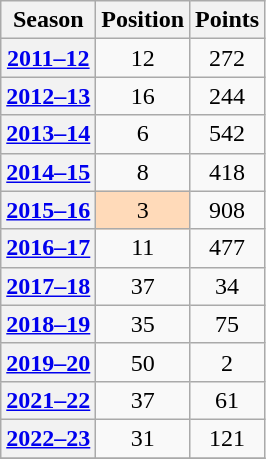<table class="wikitable plainrowheaders sortable">
<tr>
<th scope="col">Season</th>
<th scope="col">Position</th>
<th scope="col">Points</th>
</tr>
<tr>
<th scope=row align=center><a href='#'>2011–12</a></th>
<td align=center>12</td>
<td align=center>272</td>
</tr>
<tr>
<th scope=row align=center><a href='#'>2012–13</a></th>
<td align=center>16</td>
<td align=center>244</td>
</tr>
<tr>
<th scope=row align=center><a href='#'>2013–14</a></th>
<td align=center>6</td>
<td align=center>542</td>
</tr>
<tr>
<th scope=row align=center><a href='#'>2014–15</a></th>
<td align=center>8</td>
<td align=center>418</td>
</tr>
<tr>
<th scope=row align=center><a href='#'>2015–16</a></th>
<td align=center style="background:#FFDAB9">3</td>
<td align=center>908</td>
</tr>
<tr>
<th scope=row align=center><a href='#'>2016–17</a></th>
<td align=center>11</td>
<td align=center>477</td>
</tr>
<tr>
<th scope=row align=center><a href='#'>2017–18</a></th>
<td align=center>37</td>
<td align=center>34</td>
</tr>
<tr>
<th scope=row align=center><a href='#'>2018–19</a></th>
<td align=center>35</td>
<td align=center>75</td>
</tr>
<tr>
<th scope=row align=center><a href='#'>2019–20</a></th>
<td align=center>50</td>
<td align=center>2</td>
</tr>
<tr>
<th scope=row align=center><a href='#'>2021–22</a></th>
<td align=center>37</td>
<td align=center>61</td>
</tr>
<tr>
<th scope=row align=center><a href='#'>2022–23</a></th>
<td align=center>31</td>
<td align=center>121</td>
</tr>
<tr>
</tr>
</table>
